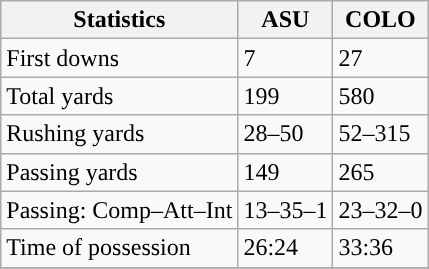<table class="wikitable" style="float: left;">
<tr>
<th>Statistics</th>
<th>ASU</th>
<th>COLO</th>
</tr>
<tr>
<td>First downs</td>
<td>7</td>
<td>27</td>
</tr>
<tr>
<td>Total yards</td>
<td>199</td>
<td>580</td>
</tr>
<tr>
<td>Rushing yards</td>
<td>28–50</td>
<td>52–315</td>
</tr>
<tr>
<td>Passing yards</td>
<td>149</td>
<td>265</td>
</tr>
<tr>
<td>Passing: Comp–Att–Int</td>
<td>13–35–1</td>
<td>23–32–0</td>
</tr>
<tr>
<td>Time of possession</td>
<td>26:24</td>
<td>33:36</td>
</tr>
<tr>
</tr>
</table>
